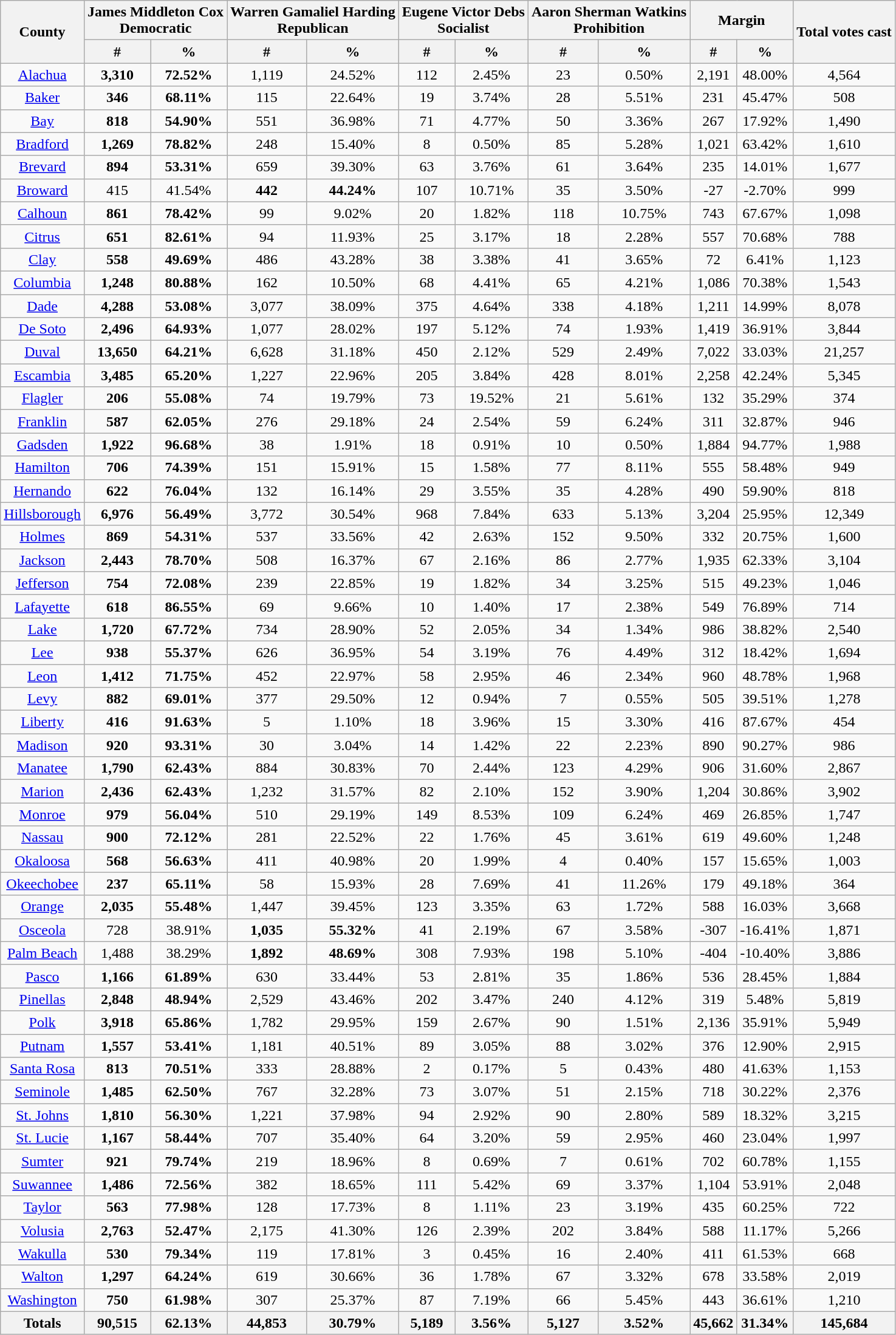<table class="wikitable sortable">
<tr>
<th rowspan="2">County</th>
<th colspan="2">James Middleton Cox<br>Democratic</th>
<th colspan="2">Warren Gamaliel Harding<br>Republican</th>
<th colspan="2">Eugene Victor Debs<br>Socialist</th>
<th colspan="2">Aaron Sherman Watkins<br>Prohibition</th>
<th colspan="2">Margin</th>
<th rowspan="2">Total votes cast</th>
</tr>
<tr bgcolor="lightgrey">
<th data-sort-type="number">#</th>
<th data-sort-type="number">%</th>
<th data-sort-type="number">#</th>
<th data-sort-type="number">%</th>
<th data-sort-type="number">#</th>
<th data-sort-type="number">%</th>
<th data-sort-type="number">#</th>
<th data-sort-type="number">%</th>
<th data-sort-type="number">#</th>
<th data-sort-type="number">%</th>
</tr>
<tr style="text-align:center;">
<td><a href='#'>Alachua</a></td>
<td><strong>3,310</strong></td>
<td><strong>72.52%</strong></td>
<td>1,119</td>
<td>24.52%</td>
<td>112</td>
<td>2.45%</td>
<td>23</td>
<td>0.50%</td>
<td>2,191</td>
<td>48.00%</td>
<td>4,564</td>
</tr>
<tr style="text-align:center;">
<td><a href='#'>Baker</a></td>
<td><strong>346</strong></td>
<td><strong>68.11%</strong></td>
<td>115</td>
<td>22.64%</td>
<td>19</td>
<td>3.74%</td>
<td>28</td>
<td>5.51%</td>
<td>231</td>
<td>45.47%</td>
<td>508</td>
</tr>
<tr style="text-align:center;">
<td><a href='#'>Bay</a></td>
<td><strong>818</strong></td>
<td><strong>54.90%</strong></td>
<td>551</td>
<td>36.98%</td>
<td>71</td>
<td>4.77%</td>
<td>50</td>
<td>3.36%</td>
<td>267</td>
<td>17.92%</td>
<td>1,490</td>
</tr>
<tr style="text-align:center;">
<td><a href='#'>Bradford</a></td>
<td><strong>1,269</strong></td>
<td><strong>78.82%</strong></td>
<td>248</td>
<td>15.40%</td>
<td>8</td>
<td>0.50%</td>
<td>85</td>
<td>5.28%</td>
<td>1,021</td>
<td>63.42%</td>
<td>1,610</td>
</tr>
<tr style="text-align:center;">
<td><a href='#'>Brevard</a></td>
<td><strong>894</strong></td>
<td><strong>53.31%</strong></td>
<td>659</td>
<td>39.30%</td>
<td>63</td>
<td>3.76%</td>
<td>61</td>
<td>3.64%</td>
<td>235</td>
<td>14.01%</td>
<td>1,677</td>
</tr>
<tr style="text-align:center;">
<td><a href='#'>Broward</a></td>
<td>415</td>
<td>41.54%</td>
<td><strong>442</strong></td>
<td><strong>44.24%</strong></td>
<td>107</td>
<td>10.71%</td>
<td>35</td>
<td>3.50%</td>
<td>-27</td>
<td>-2.70%</td>
<td>999</td>
</tr>
<tr style="text-align:center;">
<td><a href='#'>Calhoun</a></td>
<td><strong>861</strong></td>
<td><strong>78.42%</strong></td>
<td>99</td>
<td>9.02%</td>
<td>20</td>
<td>1.82%</td>
<td>118</td>
<td>10.75%</td>
<td>743</td>
<td>67.67%</td>
<td>1,098</td>
</tr>
<tr style="text-align:center;">
<td><a href='#'>Citrus</a></td>
<td><strong>651</strong></td>
<td><strong>82.61%</strong></td>
<td>94</td>
<td>11.93%</td>
<td>25</td>
<td>3.17%</td>
<td>18</td>
<td>2.28%</td>
<td>557</td>
<td>70.68%</td>
<td>788</td>
</tr>
<tr style="text-align:center;">
<td><a href='#'>Clay</a></td>
<td><strong>558</strong></td>
<td><strong>49.69%</strong></td>
<td>486</td>
<td>43.28%</td>
<td>38</td>
<td>3.38%</td>
<td>41</td>
<td>3.65%</td>
<td>72</td>
<td>6.41%</td>
<td>1,123</td>
</tr>
<tr style="text-align:center;">
<td><a href='#'>Columbia</a></td>
<td><strong>1,248</strong></td>
<td><strong>80.88%</strong></td>
<td>162</td>
<td>10.50%</td>
<td>68</td>
<td>4.41%</td>
<td>65</td>
<td>4.21%</td>
<td>1,086</td>
<td>70.38%</td>
<td>1,543</td>
</tr>
<tr style="text-align:center;">
<td><a href='#'>Dade</a></td>
<td><strong>4,288</strong></td>
<td><strong>53.08%</strong></td>
<td>3,077</td>
<td>38.09%</td>
<td>375</td>
<td>4.64%</td>
<td>338</td>
<td>4.18%</td>
<td>1,211</td>
<td>14.99%</td>
<td>8,078</td>
</tr>
<tr style="text-align:center;">
<td><a href='#'>De Soto</a></td>
<td><strong>2,496</strong></td>
<td><strong>64.93%</strong></td>
<td>1,077</td>
<td>28.02%</td>
<td>197</td>
<td>5.12%</td>
<td>74</td>
<td>1.93%</td>
<td>1,419</td>
<td>36.91%</td>
<td>3,844</td>
</tr>
<tr style="text-align:center;">
<td><a href='#'>Duval</a></td>
<td><strong>13,650</strong></td>
<td><strong>64.21%</strong></td>
<td>6,628</td>
<td>31.18%</td>
<td>450</td>
<td>2.12%</td>
<td>529</td>
<td>2.49%</td>
<td>7,022</td>
<td>33.03%</td>
<td>21,257</td>
</tr>
<tr style="text-align:center;">
<td><a href='#'>Escambia</a></td>
<td><strong>3,485</strong></td>
<td><strong>65.20%</strong></td>
<td>1,227</td>
<td>22.96%</td>
<td>205</td>
<td>3.84%</td>
<td>428</td>
<td>8.01%</td>
<td>2,258</td>
<td>42.24%</td>
<td>5,345</td>
</tr>
<tr style="text-align:center;">
<td><a href='#'>Flagler</a></td>
<td><strong>206</strong></td>
<td><strong>55.08%</strong></td>
<td>74</td>
<td>19.79%</td>
<td>73</td>
<td>19.52%</td>
<td>21</td>
<td>5.61%</td>
<td>132</td>
<td>35.29%</td>
<td>374</td>
</tr>
<tr style="text-align:center;">
<td><a href='#'>Franklin</a></td>
<td><strong>587</strong></td>
<td><strong>62.05%</strong></td>
<td>276</td>
<td>29.18%</td>
<td>24</td>
<td>2.54%</td>
<td>59</td>
<td>6.24%</td>
<td>311</td>
<td>32.87%</td>
<td>946</td>
</tr>
<tr style="text-align:center;">
<td><a href='#'>Gadsden</a></td>
<td><strong>1,922</strong></td>
<td><strong>96.68%</strong></td>
<td>38</td>
<td>1.91%</td>
<td>18</td>
<td>0.91%</td>
<td>10</td>
<td>0.50%</td>
<td>1,884</td>
<td>94.77%</td>
<td>1,988</td>
</tr>
<tr style="text-align:center;">
<td><a href='#'>Hamilton</a></td>
<td><strong>706</strong></td>
<td><strong>74.39%</strong></td>
<td>151</td>
<td>15.91%</td>
<td>15</td>
<td>1.58%</td>
<td>77</td>
<td>8.11%</td>
<td>555</td>
<td>58.48%</td>
<td>949</td>
</tr>
<tr style="text-align:center;">
<td><a href='#'>Hernando</a></td>
<td><strong>622</strong></td>
<td><strong>76.04%</strong></td>
<td>132</td>
<td>16.14%</td>
<td>29</td>
<td>3.55%</td>
<td>35</td>
<td>4.28%</td>
<td>490</td>
<td>59.90%</td>
<td>818</td>
</tr>
<tr style="text-align:center;">
<td><a href='#'>Hillsborough</a></td>
<td><strong>6,976</strong></td>
<td><strong>56.49%</strong></td>
<td>3,772</td>
<td>30.54%</td>
<td>968</td>
<td>7.84%</td>
<td>633</td>
<td>5.13%</td>
<td>3,204</td>
<td>25.95%</td>
<td>12,349</td>
</tr>
<tr style="text-align:center;">
<td><a href='#'>Holmes</a></td>
<td><strong>869</strong></td>
<td><strong>54.31%</strong></td>
<td>537</td>
<td>33.56%</td>
<td>42</td>
<td>2.63%</td>
<td>152</td>
<td>9.50%</td>
<td>332</td>
<td>20.75%</td>
<td>1,600</td>
</tr>
<tr style="text-align:center;">
<td><a href='#'>Jackson</a></td>
<td><strong>2,443</strong></td>
<td><strong>78.70%</strong></td>
<td>508</td>
<td>16.37%</td>
<td>67</td>
<td>2.16%</td>
<td>86</td>
<td>2.77%</td>
<td>1,935</td>
<td>62.33%</td>
<td>3,104</td>
</tr>
<tr style="text-align:center;">
<td><a href='#'>Jefferson</a></td>
<td><strong>754</strong></td>
<td><strong>72.08%</strong></td>
<td>239</td>
<td>22.85%</td>
<td>19</td>
<td>1.82%</td>
<td>34</td>
<td>3.25%</td>
<td>515</td>
<td>49.23%</td>
<td>1,046</td>
</tr>
<tr style="text-align:center;">
<td><a href='#'>Lafayette</a></td>
<td><strong>618</strong></td>
<td><strong>86.55%</strong></td>
<td>69</td>
<td>9.66%</td>
<td>10</td>
<td>1.40%</td>
<td>17</td>
<td>2.38%</td>
<td>549</td>
<td>76.89%</td>
<td>714</td>
</tr>
<tr style="text-align:center;">
<td><a href='#'>Lake</a></td>
<td><strong>1,720</strong></td>
<td><strong>67.72%</strong></td>
<td>734</td>
<td>28.90%</td>
<td>52</td>
<td>2.05%</td>
<td>34</td>
<td>1.34%</td>
<td>986</td>
<td>38.82%</td>
<td>2,540</td>
</tr>
<tr style="text-align:center;">
<td><a href='#'>Lee</a></td>
<td><strong>938</strong></td>
<td><strong>55.37%</strong></td>
<td>626</td>
<td>36.95%</td>
<td>54</td>
<td>3.19%</td>
<td>76</td>
<td>4.49%</td>
<td>312</td>
<td>18.42%</td>
<td>1,694</td>
</tr>
<tr style="text-align:center;">
<td><a href='#'>Leon</a></td>
<td><strong>1,412</strong></td>
<td><strong>71.75%</strong></td>
<td>452</td>
<td>22.97%</td>
<td>58</td>
<td>2.95%</td>
<td>46</td>
<td>2.34%</td>
<td>960</td>
<td>48.78%</td>
<td>1,968</td>
</tr>
<tr style="text-align:center;">
<td><a href='#'>Levy</a></td>
<td><strong>882</strong></td>
<td><strong>69.01%</strong></td>
<td>377</td>
<td>29.50%</td>
<td>12</td>
<td>0.94%</td>
<td>7</td>
<td>0.55%</td>
<td>505</td>
<td>39.51%</td>
<td>1,278</td>
</tr>
<tr style="text-align:center;">
<td><a href='#'>Liberty</a></td>
<td><strong>416</strong></td>
<td><strong>91.63%</strong></td>
<td>5</td>
<td>1.10%</td>
<td>18</td>
<td>3.96%</td>
<td>15</td>
<td>3.30%</td>
<td>416</td>
<td>87.67%</td>
<td>454</td>
</tr>
<tr style="text-align:center;">
<td><a href='#'>Madison</a></td>
<td><strong>920</strong></td>
<td><strong>93.31%</strong></td>
<td>30</td>
<td>3.04%</td>
<td>14</td>
<td>1.42%</td>
<td>22</td>
<td>2.23%</td>
<td>890</td>
<td>90.27%</td>
<td>986</td>
</tr>
<tr style="text-align:center;">
<td><a href='#'>Manatee</a></td>
<td><strong>1,790</strong></td>
<td><strong>62.43%</strong></td>
<td>884</td>
<td>30.83%</td>
<td>70</td>
<td>2.44%</td>
<td>123</td>
<td>4.29%</td>
<td>906</td>
<td>31.60%</td>
<td>2,867</td>
</tr>
<tr style="text-align:center;">
<td><a href='#'>Marion</a></td>
<td><strong>2,436</strong></td>
<td><strong>62.43%</strong></td>
<td>1,232</td>
<td>31.57%</td>
<td>82</td>
<td>2.10%</td>
<td>152</td>
<td>3.90%</td>
<td>1,204</td>
<td>30.86%</td>
<td>3,902</td>
</tr>
<tr style="text-align:center;">
<td><a href='#'>Monroe</a></td>
<td><strong>979</strong></td>
<td><strong>56.04%</strong></td>
<td>510</td>
<td>29.19%</td>
<td>149</td>
<td>8.53%</td>
<td>109</td>
<td>6.24%</td>
<td>469</td>
<td>26.85%</td>
<td>1,747</td>
</tr>
<tr style="text-align:center;">
<td><a href='#'>Nassau</a></td>
<td><strong>900</strong></td>
<td><strong>72.12%</strong></td>
<td>281</td>
<td>22.52%</td>
<td>22</td>
<td>1.76%</td>
<td>45</td>
<td>3.61%</td>
<td>619</td>
<td>49.60%</td>
<td>1,248</td>
</tr>
<tr style="text-align:center;">
<td><a href='#'>Okaloosa</a></td>
<td><strong>568</strong></td>
<td><strong>56.63%</strong></td>
<td>411</td>
<td>40.98%</td>
<td>20</td>
<td>1.99%</td>
<td>4</td>
<td>0.40%</td>
<td>157</td>
<td>15.65%</td>
<td>1,003</td>
</tr>
<tr style="text-align:center;">
<td><a href='#'>Okeechobee</a></td>
<td><strong>237</strong></td>
<td><strong>65.11%</strong></td>
<td>58</td>
<td>15.93%</td>
<td>28</td>
<td>7.69%</td>
<td>41</td>
<td>11.26%</td>
<td>179</td>
<td>49.18%</td>
<td>364</td>
</tr>
<tr style="text-align:center;">
<td><a href='#'>Orange</a></td>
<td><strong>2,035</strong></td>
<td><strong>55.48%</strong></td>
<td>1,447</td>
<td>39.45%</td>
<td>123</td>
<td>3.35%</td>
<td>63</td>
<td>1.72%</td>
<td>588</td>
<td>16.03%</td>
<td>3,668</td>
</tr>
<tr style="text-align:center;">
<td><a href='#'>Osceola</a></td>
<td>728</td>
<td>38.91%</td>
<td><strong>1,035</strong></td>
<td><strong>55.32%</strong></td>
<td>41</td>
<td>2.19%</td>
<td>67</td>
<td>3.58%</td>
<td>-307</td>
<td>-16.41%</td>
<td>1,871</td>
</tr>
<tr style="text-align:center;">
<td><a href='#'>Palm Beach</a></td>
<td>1,488</td>
<td>38.29%</td>
<td><strong>1,892</strong></td>
<td><strong>48.69%</strong></td>
<td>308</td>
<td>7.93%</td>
<td>198</td>
<td>5.10%</td>
<td>-404</td>
<td>-10.40%</td>
<td>3,886</td>
</tr>
<tr style="text-align:center;">
<td><a href='#'>Pasco</a></td>
<td><strong>1,166</strong></td>
<td><strong>61.89%</strong></td>
<td>630</td>
<td>33.44%</td>
<td>53</td>
<td>2.81%</td>
<td>35</td>
<td>1.86%</td>
<td>536</td>
<td>28.45%</td>
<td>1,884</td>
</tr>
<tr style="text-align:center;">
<td><a href='#'>Pinellas</a></td>
<td><strong>2,848</strong></td>
<td><strong>48.94%</strong></td>
<td>2,529</td>
<td>43.46%</td>
<td>202</td>
<td>3.47%</td>
<td>240</td>
<td>4.12%</td>
<td>319</td>
<td>5.48%</td>
<td>5,819</td>
</tr>
<tr style="text-align:center;">
<td><a href='#'>Polk</a></td>
<td><strong>3,918</strong></td>
<td><strong>65.86%</strong></td>
<td>1,782</td>
<td>29.95%</td>
<td>159</td>
<td>2.67%</td>
<td>90</td>
<td>1.51%</td>
<td>2,136</td>
<td>35.91%</td>
<td>5,949</td>
</tr>
<tr style="text-align:center;">
<td><a href='#'>Putnam</a></td>
<td><strong>1,557</strong></td>
<td><strong>53.41%</strong></td>
<td>1,181</td>
<td>40.51%</td>
<td>89</td>
<td>3.05%</td>
<td>88</td>
<td>3.02%</td>
<td>376</td>
<td>12.90%</td>
<td>2,915</td>
</tr>
<tr style="text-align:center;">
<td><a href='#'>Santa Rosa</a></td>
<td><strong>813</strong></td>
<td><strong>70.51%</strong></td>
<td>333</td>
<td>28.88%</td>
<td>2</td>
<td>0.17%</td>
<td>5</td>
<td>0.43%</td>
<td>480</td>
<td>41.63%</td>
<td>1,153</td>
</tr>
<tr style="text-align:center;">
<td><a href='#'>Seminole</a></td>
<td><strong>1,485</strong></td>
<td><strong>62.50%</strong></td>
<td>767</td>
<td>32.28%</td>
<td>73</td>
<td>3.07%</td>
<td>51</td>
<td>2.15%</td>
<td>718</td>
<td>30.22%</td>
<td>2,376</td>
</tr>
<tr style="text-align:center;">
<td><a href='#'>St. Johns</a></td>
<td><strong>1,810</strong></td>
<td><strong>56.30%</strong></td>
<td>1,221</td>
<td>37.98%</td>
<td>94</td>
<td>2.92%</td>
<td>90</td>
<td>2.80%</td>
<td>589</td>
<td>18.32%</td>
<td>3,215</td>
</tr>
<tr style="text-align:center;">
<td><a href='#'>St. Lucie</a></td>
<td><strong>1,167</strong></td>
<td><strong>58.44%</strong></td>
<td>707</td>
<td>35.40%</td>
<td>64</td>
<td>3.20%</td>
<td>59</td>
<td>2.95%</td>
<td>460</td>
<td>23.04%</td>
<td>1,997</td>
</tr>
<tr style="text-align:center;">
<td><a href='#'>Sumter</a></td>
<td><strong>921</strong></td>
<td><strong>79.74%</strong></td>
<td>219</td>
<td>18.96%</td>
<td>8</td>
<td>0.69%</td>
<td>7</td>
<td>0.61%</td>
<td>702</td>
<td>60.78%</td>
<td>1,155</td>
</tr>
<tr style="text-align:center;">
<td><a href='#'>Suwannee</a></td>
<td><strong>1,486</strong></td>
<td><strong>72.56%</strong></td>
<td>382</td>
<td>18.65%</td>
<td>111</td>
<td>5.42%</td>
<td>69</td>
<td>3.37%</td>
<td>1,104</td>
<td>53.91%</td>
<td>2,048</td>
</tr>
<tr style="text-align:center;">
<td><a href='#'>Taylor</a></td>
<td><strong>563</strong></td>
<td><strong>77.98%</strong></td>
<td>128</td>
<td>17.73%</td>
<td>8</td>
<td>1.11%</td>
<td>23</td>
<td>3.19%</td>
<td>435</td>
<td>60.25%</td>
<td>722</td>
</tr>
<tr style="text-align:center;">
<td><a href='#'>Volusia</a></td>
<td><strong>2,763</strong></td>
<td><strong>52.47%</strong></td>
<td>2,175</td>
<td>41.30%</td>
<td>126</td>
<td>2.39%</td>
<td>202</td>
<td>3.84%</td>
<td>588</td>
<td>11.17%</td>
<td>5,266</td>
</tr>
<tr style="text-align:center;">
<td><a href='#'>Wakulla</a></td>
<td><strong>530</strong></td>
<td><strong>79.34%</strong></td>
<td>119</td>
<td>17.81%</td>
<td>3</td>
<td>0.45%</td>
<td>16</td>
<td>2.40%</td>
<td>411</td>
<td>61.53%</td>
<td>668</td>
</tr>
<tr style="text-align:center;">
<td><a href='#'>Walton</a></td>
<td><strong>1,297</strong></td>
<td><strong>64.24%</strong></td>
<td>619</td>
<td>30.66%</td>
<td>36</td>
<td>1.78%</td>
<td>67</td>
<td>3.32%</td>
<td>678</td>
<td>33.58%</td>
<td>2,019</td>
</tr>
<tr style="text-align:center;">
<td><a href='#'>Washington</a></td>
<td><strong>750</strong></td>
<td><strong>61.98%</strong></td>
<td>307</td>
<td>25.37%</td>
<td>87</td>
<td>7.19%</td>
<td>66</td>
<td>5.45%</td>
<td>443</td>
<td>36.61%</td>
<td>1,210</td>
</tr>
<tr style="text-align:center;">
<th>Totals</th>
<th>90,515</th>
<th>62.13%</th>
<th>44,853</th>
<th>30.79%</th>
<th>5,189</th>
<th>3.56%</th>
<th>5,127</th>
<th>3.52%</th>
<th>45,662</th>
<th>31.34%</th>
<th>145,684</th>
</tr>
</table>
